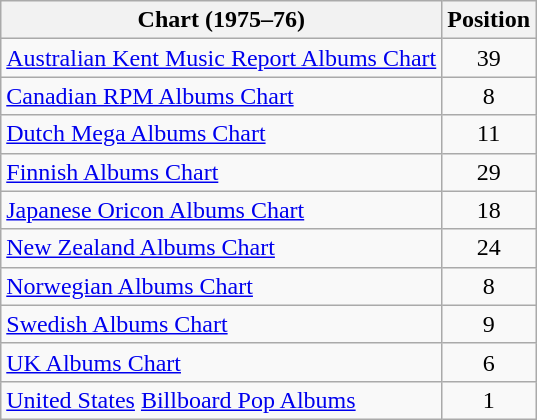<table class="wikitable sortable" style="text-align:center;">
<tr>
<th>Chart (1975–76)</th>
<th>Position</th>
</tr>
<tr>
<td align="left"><a href='#'>Australian Kent Music Report Albums Chart</a></td>
<td>39</td>
</tr>
<tr>
<td align="left"><a href='#'>Canadian RPM Albums Chart</a></td>
<td>8</td>
</tr>
<tr>
<td align="left"><a href='#'>Dutch Mega Albums Chart</a></td>
<td>11</td>
</tr>
<tr>
<td align="left"><a href='#'>Finnish Albums Chart</a></td>
<td>29</td>
</tr>
<tr>
<td align="left"><a href='#'>Japanese Oricon Albums Chart</a></td>
<td>18</td>
</tr>
<tr>
<td align="left"><a href='#'>New Zealand Albums Chart</a></td>
<td>24</td>
</tr>
<tr>
<td align="left"><a href='#'>Norwegian Albums Chart</a></td>
<td>8</td>
</tr>
<tr>
<td align="left"><a href='#'>Swedish Albums Chart</a></td>
<td>9</td>
</tr>
<tr>
<td align="left"><a href='#'>UK Albums Chart</a></td>
<td>6</td>
</tr>
<tr>
<td align="left"><a href='#'>United States</a> <a href='#'>Billboard Pop Albums</a></td>
<td>1</td>
</tr>
</table>
